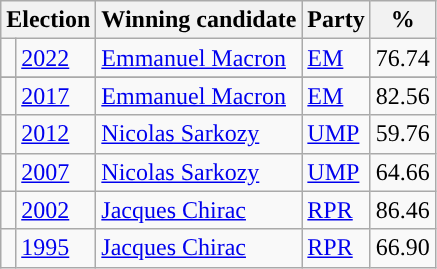<table class="wikitable">
<tr>
<th colspan="2">Election</th>
<th>Winning candidate</th>
<th>Party</th>
<th>%</th>
</tr>
<tr>
<td style="background-color: "></td>
<td><a href='#'>2022</a></td>
<td><a href='#'>Emmanuel Macron</a></td>
<td><a href='#'>EM</a></td>
<td>76.74</td>
</tr>
<tr>
</tr>
<tr>
<td style="background-color: "></td>
<td><a href='#'>2017</a></td>
<td><a href='#'>Emmanuel Macron</a></td>
<td><a href='#'>EM</a></td>
<td>82.56</td>
</tr>
<tr>
<td style="background-color: "></td>
<td><a href='#'>2012</a></td>
<td><a href='#'>Nicolas Sarkozy</a></td>
<td><a href='#'>UMP</a></td>
<td>59.76</td>
</tr>
<tr>
<td style="background-color: "></td>
<td><a href='#'>2007</a></td>
<td><a href='#'>Nicolas Sarkozy</a></td>
<td><a href='#'>UMP</a></td>
<td>64.66</td>
</tr>
<tr>
<td style="background-color: "></td>
<td><a href='#'>2002</a></td>
<td><a href='#'>Jacques Chirac</a></td>
<td><a href='#'>RPR</a></td>
<td>86.46</td>
</tr>
<tr>
<td style="background-color: "></td>
<td><a href='#'>1995</a></td>
<td><a href='#'>Jacques Chirac</a></td>
<td><a href='#'>RPR</a></td>
<td>66.90</td>
</tr>
</table>
